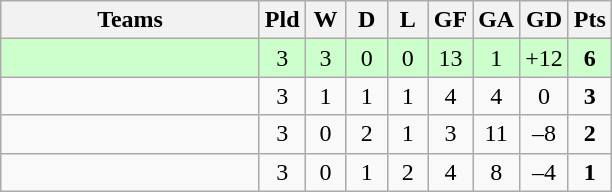<table class="wikitable" style="text-align: center;">
<tr>
<th width=165>Teams</th>
<th width=20>Pld</th>
<th width=20>W</th>
<th width=20>D</th>
<th width=20>L</th>
<th width=20>GF</th>
<th width=20>GA</th>
<th width=20>GD</th>
<th width=20>Pts</th>
</tr>
<tr align=center style="background:#ccffcc;">
<td style="text-align:left;"></td>
<td>3</td>
<td>3</td>
<td>0</td>
<td>0</td>
<td>13</td>
<td>1</td>
<td>+12</td>
<td><strong>6</strong></td>
</tr>
<tr align=center>
<td style="text-align:left;"></td>
<td>3</td>
<td>1</td>
<td>1</td>
<td>1</td>
<td>4</td>
<td>4</td>
<td>0</td>
<td><strong>3</strong></td>
</tr>
<tr align=center>
<td style="text-align:left;"></td>
<td>3</td>
<td>0</td>
<td>2</td>
<td>1</td>
<td>3</td>
<td>11</td>
<td>–8</td>
<td><strong>2</strong></td>
</tr>
<tr align=center>
<td style="text-align:left;"></td>
<td>3</td>
<td>0</td>
<td>1</td>
<td>2</td>
<td>4</td>
<td>8</td>
<td>–4</td>
<td><strong>1</strong></td>
</tr>
</table>
